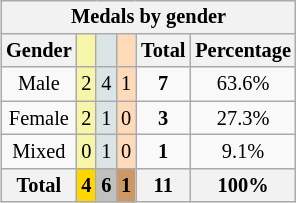<table class=wikitable style=font-size:85%;float:right;text-align:center>
<tr>
<th colspan=6>Medals by gender</th>
</tr>
<tr>
<th>Gender</th>
<td bgcolor=F7F6A8></td>
<td bgcolor=DCE5E5></td>
<td bgcolor=FFDAB9></td>
<th>Total</th>
<th>Percentage</th>
</tr>
<tr>
<td>Male</td>
<td bgcolor=F7F6A8>2</td>
<td bgcolor=DCE5E5>4</td>
<td bgcolor=FFDAB9>1</td>
<td><strong>7</strong></td>
<td>63.6%</td>
</tr>
<tr>
<td>Female</td>
<td bgcolor=F7F6A8>2</td>
<td bgcolor=DCE5E5>1</td>
<td bgcolor=FFDAB9>0</td>
<td><strong>3</strong></td>
<td>27.3%</td>
</tr>
<tr>
<td>Mixed</td>
<td bgcolor=F7F6A8>0</td>
<td bgcolor=DCE5E5>1</td>
<td bgcolor=FFDAB9>0</td>
<td><strong>1</strong></td>
<td>9.1%</td>
</tr>
<tr>
<th>Total</th>
<th style=background:gold>4</th>
<th style=background:silver>6</th>
<th style=background:#c96>1</th>
<th>11</th>
<th>100%</th>
</tr>
</table>
